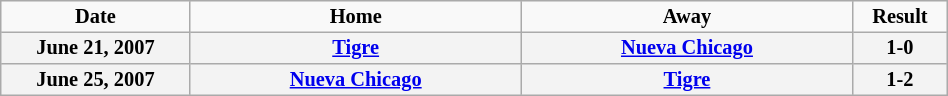<table border="2" cellpadding="2" cellspacing="0" width="50%" style="margin: 0; background: #f9f9f9; border: 1px #aaa solid; border-collapse: collapse; font-size: 85%;">
<tr>
<th width="20%">Date</th>
<th>Home</th>
<th>Away</th>
<th width="10%">Result</th>
</tr>
<tr>
<th bgcolor="F3F3F3">June 21, 2007</th>
<th bgcolor="F3F3F3"><a href='#'>Tigre</a></th>
<th bgcolor="F3F3F3"><a href='#'>Nueva Chicago</a></th>
<th bgcolor="F3F3F3">1-0</th>
</tr>
<tr>
<th bgcolor="F3F3F3">June 25, 2007</th>
<th bgcolor="F3F3F3"><a href='#'>Nueva Chicago</a></th>
<th bgcolor="F3F3F3"><a href='#'>Tigre</a></th>
<th bgcolor="F3F3F3">1-2</th>
</tr>
</table>
